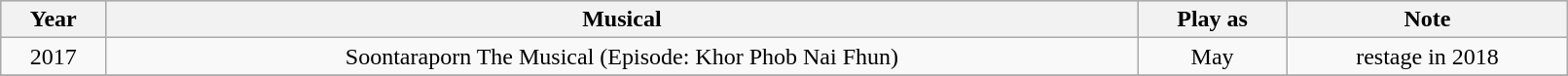<table class="wikitable" width = 85%>
<tr bgcolor="#CCCCCC">
<th>Year</th>
<th>Musical</th>
<th>Play as</th>
<th>Note</th>
</tr>
<tr>
<td rowspan = "1" align = "center">2017</td>
<td align = "center">Soontaraporn The Musical (Episode: Khor Phob Nai Fhun)</td>
<td align = "center">May</td>
<td align = "center">restage in 2018</td>
</tr>
<tr>
</tr>
</table>
